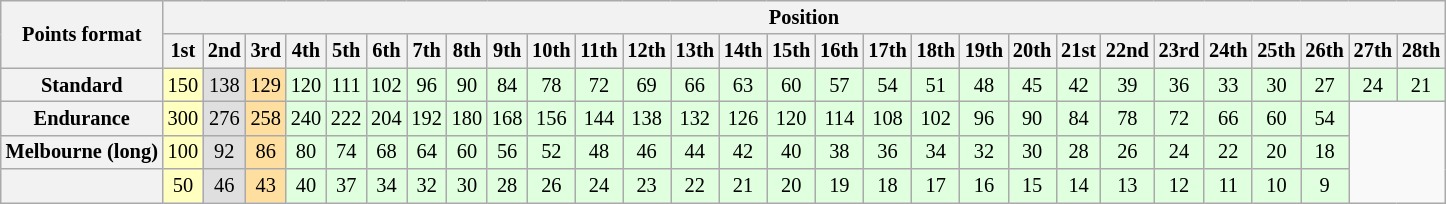<table class="wikitable" style="font-size:85%; text-align:center">
<tr style="background:#f9f9f9">
<th rowspan=2>Points format</th>
<th colspan=28>Position</th>
</tr>
<tr>
<th>1st</th>
<th>2nd</th>
<th>3rd</th>
<th>4th</th>
<th>5th</th>
<th>6th</th>
<th>7th</th>
<th>8th</th>
<th>9th</th>
<th>10th</th>
<th>11th</th>
<th>12th</th>
<th>13th</th>
<th>14th</th>
<th>15th</th>
<th>16th</th>
<th>17th</th>
<th>18th</th>
<th>19th</th>
<th>20th</th>
<th>21st</th>
<th>22nd</th>
<th>23rd</th>
<th>24th</th>
<th>25th</th>
<th>26th</th>
<th>27th</th>
<th>28th</th>
</tr>
<tr>
<th>Standard</th>
<td style="background:#ffffbf;">150</td>
<td style="background:#dfdfdf;">138</td>
<td style="background:#ffdf9f;">129</td>
<td style="background:#dfffdf;">120</td>
<td style="background:#dfffdf;">111</td>
<td style="background:#dfffdf;">102</td>
<td style="background:#dfffdf;">96</td>
<td style="background:#dfffdf;">90</td>
<td style="background:#dfffdf;">84</td>
<td style="background:#dfffdf;">78</td>
<td style="background:#dfffdf;">72</td>
<td style="background:#dfffdf;">69</td>
<td style="background:#dfffdf;">66</td>
<td style="background:#dfffdf;">63</td>
<td style="background:#dfffdf;">60</td>
<td style="background:#dfffdf;">57</td>
<td style="background:#dfffdf;">54</td>
<td style="background:#dfffdf;">51</td>
<td style="background:#dfffdf;">48</td>
<td style="background:#dfffdf;">45</td>
<td style="background:#dfffdf;">42</td>
<td style="background:#dfffdf;">39</td>
<td style="background:#dfffdf;">36</td>
<td style="background:#dfffdf;">33</td>
<td style="background:#dfffdf;">30</td>
<td style="background:#dfffdf;">27</td>
<td style="background:#dfffdf;">24</td>
<td style="background:#dfffdf;">21</td>
</tr>
<tr>
<th>Endurance</th>
<td style="background:#ffffbf;">300</td>
<td style="background:#dfdfdf;">276</td>
<td style="background:#ffdf9f;">258</td>
<td style="background:#dfffdf;">240</td>
<td style="background:#dfffdf;">222</td>
<td style="background:#dfffdf;">204</td>
<td style="background:#dfffdf;">192</td>
<td style="background:#dfffdf;">180</td>
<td style="background:#dfffdf;">168</td>
<td style="background:#dfffdf;">156</td>
<td style="background:#dfffdf;">144</td>
<td style="background:#dfffdf;">138</td>
<td style="background:#dfffdf;">132</td>
<td style="background:#dfffdf;">126</td>
<td style="background:#dfffdf;">120</td>
<td style="background:#dfffdf;">114</td>
<td style="background:#dfffdf;">108</td>
<td style="background:#dfffdf;">102</td>
<td style="background:#dfffdf;">96</td>
<td style="background:#dfffdf;">90</td>
<td style="background:#dfffdf;">84</td>
<td style="background:#dfffdf;">78</td>
<td style="background:#dfffdf;">72</td>
<td style="background:#dfffdf;">66</td>
<td style="background:#dfffdf;">60</td>
<td style="background:#dfffdf;">54</td>
</tr>
<tr>
<th>Melbourne (long)</th>
<td style="background:#ffffbf;">100</td>
<td style="background:#dfdfdf;">92</td>
<td style="background:#ffdf9f;">86</td>
<td style="background:#dfffdf;">80</td>
<td style="background:#dfffdf;">74</td>
<td style="background:#dfffdf;">68</td>
<td style="background:#dfffdf;">64</td>
<td style="background:#dfffdf;">60</td>
<td style="background:#dfffdf;">56</td>
<td style="background:#dfffdf;">52</td>
<td style="background:#dfffdf;">48</td>
<td style="background:#dfffdf;">46</td>
<td style="background:#dfffdf;">44</td>
<td style="background:#dfffdf;">42</td>
<td style="background:#dfffdf;">40</td>
<td style="background:#dfffdf;">38</td>
<td style="background:#dfffdf;">36</td>
<td style="background:#dfffdf;">34</td>
<td style="background:#dfffdf;">32</td>
<td style="background:#dfffdf;">30</td>
<td style="background:#dfffdf;">28</td>
<td style="background:#dfffdf;">26</td>
<td style="background:#dfffdf;">24</td>
<td style="background:#dfffdf;">22</td>
<td style="background:#dfffdf;">20</td>
<td style="background:#dfffdf;">18</td>
</tr>
<tr>
<th></th>
<td style="background:#ffffbf;">50</td>
<td style="background:#dfdfdf;">46</td>
<td style="background:#ffdf9f;">43</td>
<td style="background:#dfffdf;">40</td>
<td style="background:#dfffdf;">37</td>
<td style="background:#dfffdf;">34</td>
<td style="background:#dfffdf;">32</td>
<td style="background:#dfffdf;">30</td>
<td style="background:#dfffdf;">28</td>
<td style="background:#dfffdf;">26</td>
<td style="background:#dfffdf;">24</td>
<td style="background:#dfffdf;">23</td>
<td style="background:#dfffdf;">22</td>
<td style="background:#dfffdf;">21</td>
<td style="background:#dfffdf;">20</td>
<td style="background:#dfffdf;">19</td>
<td style="background:#dfffdf;">18</td>
<td style="background:#dfffdf;">17</td>
<td style="background:#dfffdf;">16</td>
<td style="background:#dfffdf;">15</td>
<td style="background:#dfffdf;">14</td>
<td style="background:#dfffdf;">13</td>
<td style="background:#dfffdf;">12</td>
<td style="background:#dfffdf;">11</td>
<td style="background:#dfffdf;">10</td>
<td style="background:#dfffdf;">9</td>
</tr>
</table>
